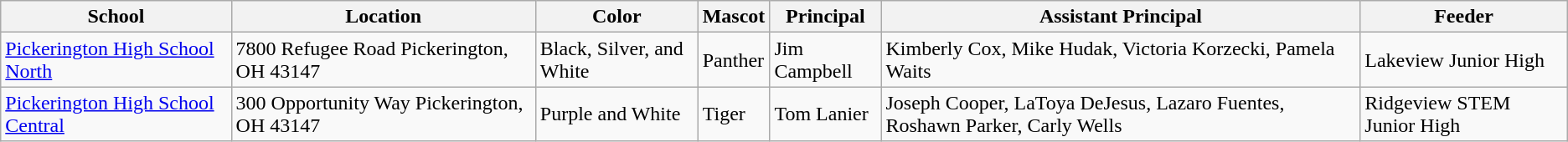<table class="wikitable">
<tr>
<th>School</th>
<th>Location</th>
<th>Color</th>
<th>Mascot</th>
<th><strong>Principal</strong></th>
<th><strong>Assistant Principal</strong></th>
<th>Feeder</th>
</tr>
<tr>
<td><a href='#'>Pickerington High School North</a></td>
<td>7800 Refugee Road Pickerington, OH 43147</td>
<td>    Black, Silver, and White</td>
<td>Panther</td>
<td>Jim Campbell</td>
<td>Kimberly Cox, Mike Hudak, Victoria Korzecki, Pamela Waits</td>
<td>Lakeview Junior High</td>
</tr>
<tr>
<td><a href='#'>Pickerington High School Central</a></td>
<td>300 Opportunity Way Pickerington, OH 43147</td>
<td>  Purple and White</td>
<td>Tiger</td>
<td>Tom Lanier</td>
<td>Joseph Cooper, LaToya DeJesus, Lazaro Fuentes, Roshawn Parker, Carly Wells</td>
<td>Ridgeview STEM Junior High</td>
</tr>
</table>
